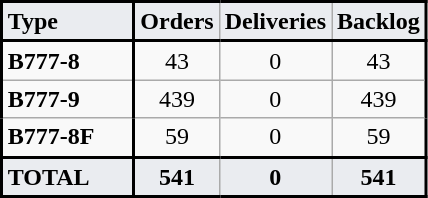<table class="wikitable">
<tr>
<td align="left" style="width: 80px;background:#EAECF0;border-bottom:solid 2px black;border-left:solid 2px black;border-top:solid 2px black"><strong>Type</strong></td>
<td align="center" style="background:#EAECF0;border-left:solid 2px black;border-top:solid 2px black;border-bottom:solid 2px black;"><strong>Orders</strong></td>
<td align="center" style="background:#EAECF0;border-top:solid 2px black;border-bottom:solid 2px black;"><strong>Deliveries</strong></td>
<td align="center" style="background:#EAECF0;border-top:solid 2px black;border-bottom:solid 2px black;border-right:solid 2px black;"><strong>Backlog</strong></td>
</tr>
<tr>
<td style="border-right:solid 2px black;border-left:solid 2px black"><strong>B777-8</strong></td>
<td align="center">43</td>
<td align="center">0</td>
<td align="center" style="border-right:solid 2px black">43</td>
</tr>
<tr>
<td style="border-right:solid 2px black;border-left:solid 2px black"><strong>B777-9</strong></td>
<td align="center">439</td>
<td align="center">0</td>
<td align="center" style="border-right:solid 2px black">439</td>
</tr>
<tr>
<td style="border-bottom:solid 2px black;border-right:solid 2px black;border-left:solid 2px black;"><strong>B777-8F</strong></td>
<td align="center" style="border-bottom:solid 2px black;">59</td>
<td align="center" style="border-bottom:solid 2px black;">0</td>
<td align="center" style="border-right:solid 2px black;border-bottom:solid 2px black">59</td>
</tr>
<tr>
<td align="left" style="width: 80px; background:#EAECF0;border-bottom:solid 2px black;border-left:solid 2px black;border-top:solid 2px black;border-right:solid 2px black"><strong>TOTAL</strong></td>
<td align="center" style="background:#EAECF0;border-bottom:solid 2px black"><strong>541</strong></td>
<td align="center" style="background:#EAECF0;border-bottom:solid 2px black"><strong>0</strong></td>
<td align="center" style="background:#EAECF0;border-right:solid 2px black;border-bottom:solid 2px black"><strong>541</strong></td>
</tr>
</table>
